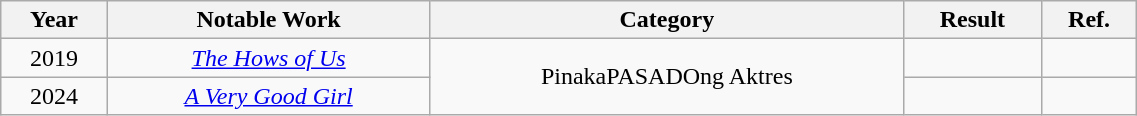<table class="wikitable sortable"  style="text-align:center; width:60%;">
<tr>
<th>Year</th>
<th>Notable Work</th>
<th>Category</th>
<th>Result</th>
<th>Ref.</th>
</tr>
<tr>
<td>2019</td>
<td><em><a href='#'>The Hows of Us</a></em></td>
<td rowspan=2>PinakaPASADOng Aktres</td>
<td></td>
<td></td>
</tr>
<tr>
<td>2024</td>
<td><em><a href='#'>A Very Good Girl</a></em></td>
<td></td>
<td></td>
</tr>
</table>
